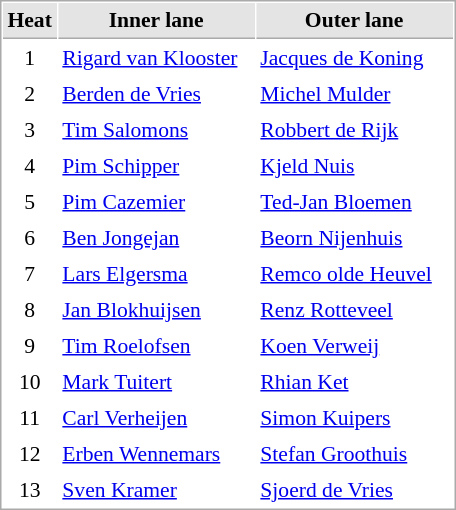<table cellspacing="1" cellpadding="3" style="border:1px solid #AAAAAA;font-size:90%">
<tr bgcolor="#E4E4E4">
<th style="border-bottom:1px solid #AAAAAA" width=15>Heat</th>
<th style="border-bottom:1px solid #AAAAAA" width=125>Inner lane</th>
<th style="border-bottom:1px solid #AAAAAA" width=125>Outer lane</th>
</tr>
<tr>
<td align=center>1</td>
<td><a href='#'>Rigard van Klooster</a></td>
<td><a href='#'>Jacques de Koning</a></td>
</tr>
<tr>
<td align=center>2</td>
<td><a href='#'>Berden de Vries</a></td>
<td><a href='#'>Michel Mulder</a></td>
</tr>
<tr>
<td align=center>3</td>
<td><a href='#'>Tim Salomons</a></td>
<td><a href='#'>Robbert de Rijk</a></td>
</tr>
<tr>
<td align=center>4</td>
<td><a href='#'>Pim Schipper</a></td>
<td><a href='#'>Kjeld Nuis</a></td>
</tr>
<tr>
<td align=center>5</td>
<td><a href='#'>Pim Cazemier</a></td>
<td><a href='#'>Ted-Jan Bloemen</a></td>
</tr>
<tr>
<td align=center>6</td>
<td><a href='#'>Ben Jongejan</a></td>
<td><a href='#'>Beorn Nijenhuis</a></td>
</tr>
<tr>
<td align=center>7</td>
<td><a href='#'>Lars Elgersma</a></td>
<td><a href='#'>Remco olde Heuvel</a></td>
</tr>
<tr>
<td align=center>8</td>
<td><a href='#'>Jan Blokhuijsen</a></td>
<td><a href='#'>Renz Rotteveel</a></td>
</tr>
<tr>
<td align=center>9</td>
<td><a href='#'>Tim Roelofsen</a></td>
<td><a href='#'>Koen Verweij</a></td>
</tr>
<tr>
<td align=center>10</td>
<td><a href='#'>Mark Tuitert</a></td>
<td><a href='#'>Rhian Ket</a></td>
</tr>
<tr>
<td align=center>11</td>
<td><a href='#'>Carl Verheijen</a></td>
<td><a href='#'>Simon Kuipers</a></td>
</tr>
<tr>
<td align=center>12</td>
<td><a href='#'>Erben Wennemars</a></td>
<td><a href='#'>Stefan Groothuis</a></td>
</tr>
<tr>
<td align=center>13</td>
<td><a href='#'>Sven Kramer</a></td>
<td><a href='#'>Sjoerd de Vries</a></td>
</tr>
</table>
